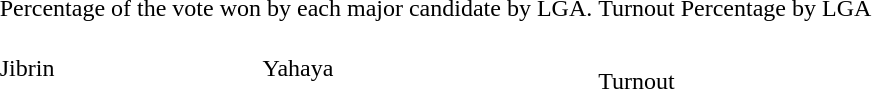<table align=center>
<tr>
<td colspan=2>Percentage of the vote won by each major candidate by LGA.</td>
<td width=220px>Turnout Percentage by LGA</td>
</tr>
<tr>
<td><br>Jibrin<br> <br> </td>
<td><br>Yahaya<br> <br> </td>
<td><br>Turnout<br> </td>
</tr>
</table>
